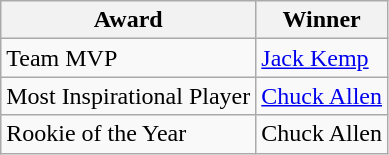<table class="wikitable">
<tr>
<th>Award</th>
<th>Winner</th>
</tr>
<tr>
<td>Team MVP</td>
<td><a href='#'>Jack Kemp</a></td>
</tr>
<tr>
<td>Most Inspirational Player</td>
<td><a href='#'>Chuck Allen</a></td>
</tr>
<tr>
<td>Rookie of the Year</td>
<td>Chuck Allen</td>
</tr>
</table>
